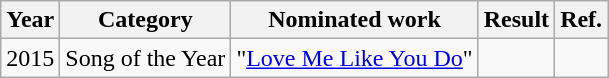<table class="wikitable">
<tr>
<th>Year</th>
<th>Category</th>
<th>Nominated work</th>
<th>Result</th>
<th>Ref.</th>
</tr>
<tr>
<td rowspan="1">2015</td>
<td>Song of the Year</td>
<td rowspan="1">"<a href='#'>Love Me Like You Do</a>"</td>
<td></td>
<td></td>
</tr>
</table>
